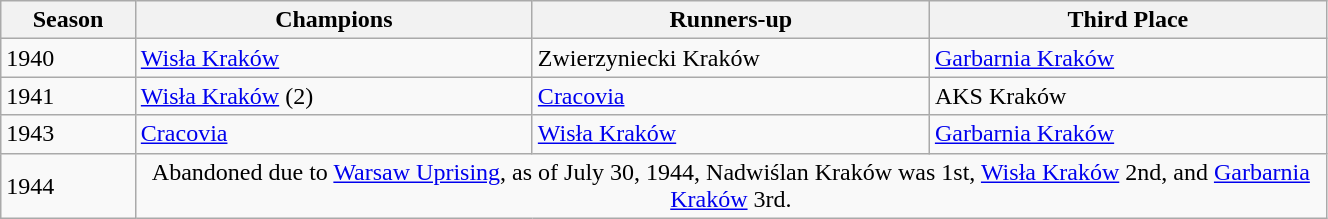<table class="wikitable plainrowheaders" width="70%;">
<tr>
<th width="6%">Season</th>
<th width="18%">Champions</th>
<th width="18%">Runners-up</th>
<th width="18%">Third Place</th>
</tr>
<tr>
<td>1940</td>
<td><a href='#'>Wisła Kraków</a></td>
<td>Zwierzyniecki Kraków</td>
<td><a href='#'>Garbarnia Kraków</a></td>
</tr>
<tr>
<td>1941</td>
<td><a href='#'>Wisła Kraków</a> (2)</td>
<td><a href='#'>Cracovia</a></td>
<td>AKS Kraków</td>
</tr>
<tr>
<td>1943</td>
<td><a href='#'>Cracovia</a></td>
<td><a href='#'>Wisła Kraków</a></td>
<td><a href='#'>Garbarnia Kraków</a></td>
</tr>
<tr>
<td>1944</td>
<td colspan="3" style="text-align:center;">Abandoned due to <a href='#'>Warsaw Uprising</a>, as of July 30, 1944, Nadwiślan Kraków was 1st, <a href='#'>Wisła Kraków</a> 2nd, and <a href='#'>Garbarnia Kraków</a> 3rd.</td>
</tr>
</table>
